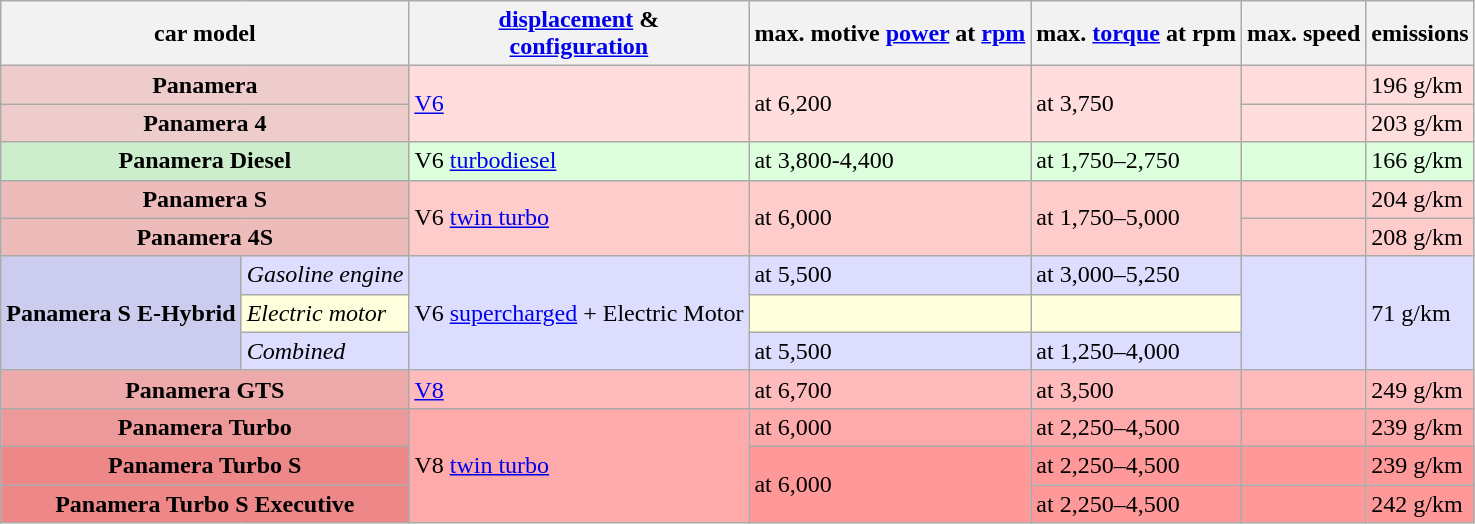<table class="wikitable">
<tr>
<th colspan=2>car model</th>
<th><a href='#'>displacement</a> &<br><a href='#'>configuration</a></th>
<th>max. motive <a href='#'>power</a> at <a href='#'>rpm</a></th>
<th>max. <a href='#'>torque</a> at rpm</th>
<th>max. speed</th>
<th>emissions </th>
</tr>
<tr style="background:#fdd;">
<th style="background:#ecc;" colspan=2>Panamera</th>
<td rowspan=2> <a href='#'>V6</a></td>
<td rowspan=2> at 6,200</td>
<td rowspan=2> at 3,750</td>
<td></td>
<td>196 g/km</td>
</tr>
<tr style="background:#fdd;">
<th style="background:#ecc;" colspan=2>Panamera 4</th>
<td></td>
<td>203 g/km</td>
</tr>
<tr style="background:#dfd;">
<th style="background:#cec;" colspan=2>Panamera Diesel</th>
<td> V6 <a href='#'>turbodiesel</a></td>
<td> at 3,800-4,400</td>
<td> at 1,750–2,750</td>
<td></td>
<td>166 g/km</td>
</tr>
<tr style="background:#fcc;">
<th style="background:#ebb;" colspan=2>Panamera S</th>
<td rowspan=2> V6 <a href='#'>twin turbo</a></td>
<td rowspan=2> at 6,000</td>
<td rowspan=2> at 1,750–5,000</td>
<td></td>
<td>204 g/km</td>
</tr>
<tr style="background:#fcc;">
<th style="background:#ebb;" colspan=2>Panamera 4S</th>
<td></td>
<td>208 g/km</td>
</tr>
<tr style="background:#ddf;">
<th style="background:#cce;" rowspan=3>Panamera S E-Hybrid</th>
<td><em>Gasoline engine</em></td>
<td rowspan=3> V6 <a href='#'>supercharged</a> + Electric Motor</td>
<td> at 5,500</td>
<td> at 3,000–5,250</td>
<td rowspan=3></td>
<td rowspan=3>71 g/km</td>
</tr>
<tr style="background:#ffd;">
<td><em>Electric motor</em></td>
<td></td>
<td></td>
</tr>
<tr style="background:#ddf;">
<td><em>Combined</em></td>
<td> at 5,500</td>
<td> at 1,250–4,000</td>
</tr>
<tr style="background:#fbb;">
<th style="background:#eaa;" colspan=2>Panamera GTS</th>
<td> <a href='#'>V8</a></td>
<td> at 6,700</td>
<td> at 3,500</td>
<td></td>
<td>249 g/km</td>
</tr>
<tr style="background:#faa;">
<th style="background:#e99;" colspan=2>Panamera Turbo</th>
<td rowspan=3> V8 <a href='#'>twin turbo</a></td>
<td> at 6,000</td>
<td> at 2,250–4,500</td>
<td></td>
<td>239 g/km</td>
</tr>
<tr style="background:#f99;">
<th style="background:#e88;" colspan=2>Panamera Turbo S</th>
<td rowspan=2> at 6,000</td>
<td> at 2,250–4,500</td>
<td></td>
<td>239 g/km</td>
</tr>
<tr style="background:#f99;">
<th style="background:#e88;" colspan=2>Panamera Turbo S Executive</th>
<td> at 2,250–4,500</td>
<td></td>
<td>242 g/km</td>
</tr>
</table>
